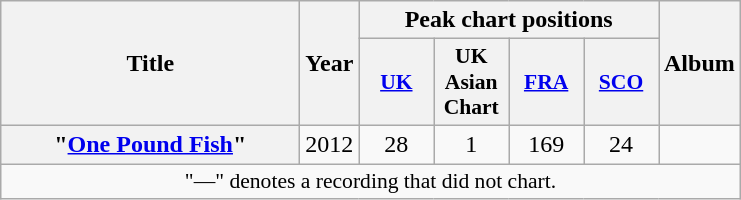<table class="wikitable plainrowheaders" style="text-align:center;">
<tr>
<th scope="col" rowspan="2" style="width:12em;">Title</th>
<th scope="col" rowspan="2">Year</th>
<th scope="col" colspan="4">Peak chart positions</th>
<th scope="col" rowspan="2">Album</th>
</tr>
<tr>
<th scope="col" style="width:3em;font-size:90%;"><a href='#'>UK</a><br></th>
<th scope="col" style="width:3em;font-size:90%;">UK Asian Chart</th>
<th scope="col" style="width:3em;font-size:90%;"><a href='#'>FRA</a></th>
<th scope="col" style="width:3em;font-size:90%;"><a href='#'>SCO</a></th>
</tr>
<tr>
<th scope="row">"<a href='#'>One Pound Fish</a>"</th>
<td>2012</td>
<td>28</td>
<td>1</td>
<td>169</td>
<td>24</td>
<td></td>
</tr>
<tr>
<td colspan="15" style="font-size:90%">"—" denotes a recording that did not chart.</td>
</tr>
</table>
